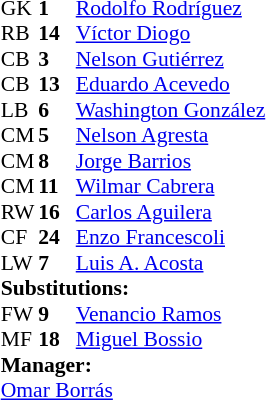<table cellspacing="0" cellpadding="0" style="font-size:90%; margin:0.2em auto;">
<tr>
<th width="25"></th>
<th width="25"></th>
</tr>
<tr>
<td>GK</td>
<td><strong>1</strong></td>
<td><a href='#'>Rodolfo Rodríguez</a></td>
</tr>
<tr>
<td>RB</td>
<td><strong>14</strong></td>
<td><a href='#'>Víctor Diogo</a></td>
</tr>
<tr>
<td>CB</td>
<td><strong>3</strong></td>
<td><a href='#'>Nelson Gutiérrez</a></td>
</tr>
<tr>
<td>CB</td>
<td><strong>13</strong></td>
<td><a href='#'>Eduardo Acevedo</a></td>
</tr>
<tr>
<td>LB</td>
<td><strong>6</strong></td>
<td><a href='#'>Washington González</a></td>
<td></td>
</tr>
<tr>
<td>CM</td>
<td><strong>5</strong></td>
<td><a href='#'>Nelson Agresta</a></td>
</tr>
<tr>
<td>CM</td>
<td><strong>8</strong></td>
<td><a href='#'>Jorge Barrios</a></td>
</tr>
<tr>
<td>CM</td>
<td><strong>11</strong></td>
<td><a href='#'>Wilmar Cabrera</a></td>
</tr>
<tr>
<td>RW</td>
<td><strong>16</strong></td>
<td><a href='#'>Carlos Aguilera</a></td>
<td></td>
<td></td>
</tr>
<tr>
<td>CF</td>
<td><strong>24</strong></td>
<td><a href='#'>Enzo Francescoli</a></td>
</tr>
<tr>
<td>LW</td>
<td><strong>7</strong></td>
<td><a href='#'>Luis A. Acosta</a></td>
<td></td>
<td></td>
</tr>
<tr>
<td colspan=4><strong>Substitutions:</strong></td>
</tr>
<tr>
<td>FW</td>
<td><strong>9</strong></td>
<td><a href='#'>Venancio Ramos</a></td>
<td></td>
<td></td>
</tr>
<tr>
<td>MF</td>
<td><strong>18</strong></td>
<td><a href='#'>Miguel Bossio</a></td>
<td></td>
<td></td>
</tr>
<tr>
<td colspan=4><strong>Manager:</strong></td>
</tr>
<tr>
<td colspan=4> <a href='#'>Omar Borrás</a></td>
</tr>
</table>
